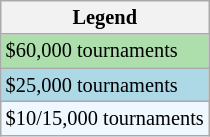<table class="wikitable" style="font-size:85%">
<tr>
<th>Legend</th>
</tr>
<tr style="background:#addfad;">
<td>$60,000 tournaments</td>
</tr>
<tr style="background:lightblue;">
<td>$25,000 tournaments</td>
</tr>
<tr style="background:#f0f8ff;">
<td>$10/15,000 tournaments</td>
</tr>
</table>
